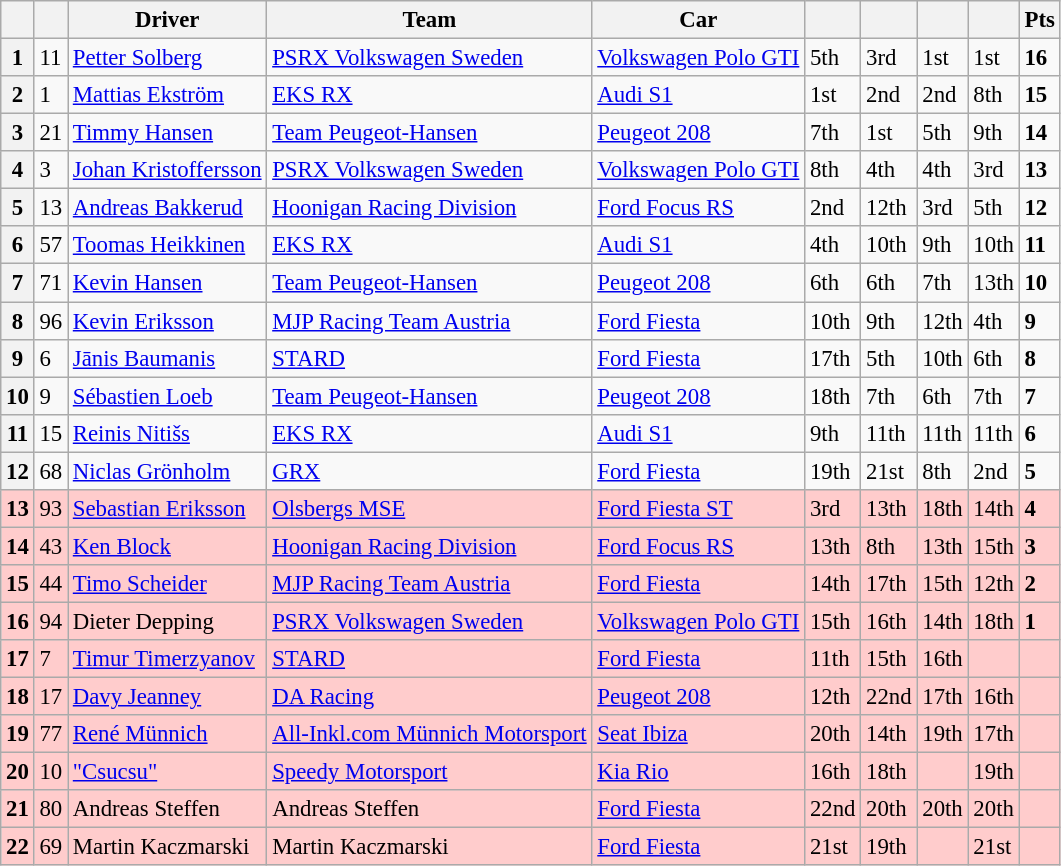<table class=wikitable style="font-size:95%">
<tr>
<th></th>
<th></th>
<th>Driver</th>
<th>Team</th>
<th>Car</th>
<th></th>
<th></th>
<th></th>
<th></th>
<th>Pts</th>
</tr>
<tr>
<th>1</th>
<td>11</td>
<td> <a href='#'>Petter Solberg</a></td>
<td><a href='#'>PSRX Volkswagen Sweden</a></td>
<td><a href='#'>Volkswagen Polo GTI</a></td>
<td>5th</td>
<td>3rd</td>
<td>1st</td>
<td>1st</td>
<td><strong>16</strong></td>
</tr>
<tr>
<th>2</th>
<td>1</td>
<td> <a href='#'>Mattias Ekström</a></td>
<td><a href='#'>EKS RX</a></td>
<td><a href='#'>Audi S1</a></td>
<td>1st</td>
<td>2nd</td>
<td>2nd</td>
<td>8th</td>
<td><strong>15</strong></td>
</tr>
<tr>
<th>3</th>
<td>21</td>
<td> <a href='#'>Timmy Hansen</a></td>
<td><a href='#'>Team Peugeot-Hansen</a></td>
<td><a href='#'>Peugeot 208</a></td>
<td>7th</td>
<td>1st</td>
<td>5th</td>
<td>9th</td>
<td><strong>14</strong></td>
</tr>
<tr>
<th>4</th>
<td>3</td>
<td> <a href='#'>Johan Kristoffersson</a></td>
<td><a href='#'>PSRX Volkswagen Sweden</a></td>
<td><a href='#'>Volkswagen Polo GTI</a></td>
<td>8th</td>
<td>4th</td>
<td>4th</td>
<td>3rd</td>
<td><strong>13</strong></td>
</tr>
<tr>
<th>5</th>
<td>13</td>
<td> <a href='#'>Andreas Bakkerud</a></td>
<td><a href='#'>Hoonigan Racing Division</a></td>
<td><a href='#'>Ford Focus RS</a></td>
<td>2nd</td>
<td>12th</td>
<td>3rd</td>
<td>5th</td>
<td><strong>12</strong></td>
</tr>
<tr>
<th>6</th>
<td>57</td>
<td> <a href='#'>Toomas Heikkinen</a></td>
<td><a href='#'>EKS RX</a></td>
<td><a href='#'>Audi S1</a></td>
<td>4th</td>
<td>10th</td>
<td>9th</td>
<td>10th</td>
<td><strong>11</strong></td>
</tr>
<tr>
<th>7</th>
<td>71</td>
<td> <a href='#'>Kevin Hansen</a></td>
<td><a href='#'>Team Peugeot-Hansen</a></td>
<td><a href='#'>Peugeot 208</a></td>
<td>6th</td>
<td>6th</td>
<td>7th</td>
<td>13th</td>
<td><strong>10</strong></td>
</tr>
<tr>
<th>8</th>
<td>96</td>
<td> <a href='#'>Kevin Eriksson</a></td>
<td><a href='#'>MJP Racing Team Austria</a></td>
<td><a href='#'>Ford Fiesta</a></td>
<td>10th</td>
<td>9th</td>
<td>12th</td>
<td>4th</td>
<td><strong>9</strong></td>
</tr>
<tr>
<th>9</th>
<td>6</td>
<td> <a href='#'>Jānis Baumanis</a></td>
<td><a href='#'>STARD</a></td>
<td><a href='#'>Ford Fiesta</a></td>
<td>17th</td>
<td>5th</td>
<td>10th</td>
<td>6th</td>
<td><strong>8</strong></td>
</tr>
<tr>
<th>10</th>
<td>9</td>
<td> <a href='#'>Sébastien Loeb</a></td>
<td><a href='#'>Team Peugeot-Hansen</a></td>
<td><a href='#'>Peugeot 208</a></td>
<td>18th</td>
<td>7th</td>
<td>6th</td>
<td>7th</td>
<td><strong>7</strong></td>
</tr>
<tr>
<th>11</th>
<td>15</td>
<td> <a href='#'>Reinis Nitišs</a></td>
<td><a href='#'>EKS RX</a></td>
<td><a href='#'>Audi S1</a></td>
<td>9th</td>
<td>11th</td>
<td>11th</td>
<td>11th</td>
<td><strong>6</strong></td>
</tr>
<tr>
<th>12</th>
<td>68</td>
<td> <a href='#'>Niclas Grönholm</a></td>
<td><a href='#'>GRX</a></td>
<td><a href='#'>Ford Fiesta</a></td>
<td>19th</td>
<td>21st</td>
<td>8th</td>
<td>2nd</td>
<td><strong>5</strong></td>
</tr>
<tr>
<th style="background:#ffcccc;">13</th>
<td style="background:#ffcccc;">93</td>
<td style="background:#ffcccc;"> <a href='#'>Sebastian Eriksson</a></td>
<td style="background:#ffcccc;"><a href='#'>Olsbergs MSE</a></td>
<td style="background:#ffcccc;"><a href='#'>Ford Fiesta ST</a></td>
<td style="background:#ffcccc;">3rd</td>
<td style="background:#ffcccc;">13th</td>
<td style="background:#ffcccc;">18th</td>
<td style="background:#ffcccc;">14th</td>
<td style="background:#ffcccc;"><strong>4</strong></td>
</tr>
<tr>
<th style="background:#ffcccc;">14</th>
<td style="background:#ffcccc;">43</td>
<td style="background:#ffcccc;"> <a href='#'>Ken Block</a></td>
<td style="background:#ffcccc;"><a href='#'>Hoonigan Racing Division</a></td>
<td style="background:#ffcccc;"><a href='#'>Ford Focus RS</a></td>
<td style="background:#ffcccc;">13th</td>
<td style="background:#ffcccc;">8th</td>
<td style="background:#ffcccc;">13th</td>
<td style="background:#ffcccc;">15th</td>
<td style="background:#ffcccc;"><strong>3</strong></td>
</tr>
<tr>
<th style="background:#ffcccc;">15</th>
<td style="background:#ffcccc;">44</td>
<td style="background:#ffcccc;"> <a href='#'>Timo Scheider</a></td>
<td style="background:#ffcccc;"><a href='#'>MJP Racing Team Austria</a></td>
<td style="background:#ffcccc;"><a href='#'>Ford Fiesta</a></td>
<td style="background:#ffcccc;">14th</td>
<td style="background:#ffcccc;">17th</td>
<td style="background:#ffcccc;">15th</td>
<td style="background:#ffcccc;">12th</td>
<td style="background:#ffcccc;"><strong>2</strong></td>
</tr>
<tr>
<th style="background:#ffcccc;">16</th>
<td style="background:#ffcccc;">94</td>
<td style="background:#ffcccc;"> Dieter Depping</td>
<td style="background:#ffcccc;"><a href='#'>PSRX Volkswagen Sweden</a></td>
<td style="background:#ffcccc;"><a href='#'>Volkswagen Polo GTI</a></td>
<td style="background:#ffcccc;">15th</td>
<td style="background:#ffcccc;">16th</td>
<td style="background:#ffcccc;">14th</td>
<td style="background:#ffcccc;">18th</td>
<td style="background:#ffcccc;"><strong>1</strong></td>
</tr>
<tr>
<th style="background:#ffcccc;">17</th>
<td style="background:#ffcccc;">7</td>
<td style="background:#ffcccc;"> <a href='#'>Timur Timerzyanov</a></td>
<td style="background:#ffcccc;"><a href='#'>STARD</a></td>
<td style="background:#ffcccc;"><a href='#'>Ford Fiesta</a></td>
<td style="background:#ffcccc;">11th</td>
<td style="background:#ffcccc;">15th</td>
<td style="background:#ffcccc;">16th</td>
<td style="background:#ffcccc;"></td>
<td style="background:#ffcccc;"></td>
</tr>
<tr>
<th style="background:#ffcccc;">18</th>
<td style="background:#ffcccc;">17</td>
<td style="background:#ffcccc;"> <a href='#'>Davy Jeanney</a></td>
<td style="background:#ffcccc;"><a href='#'>DA Racing</a></td>
<td style="background:#ffcccc;"><a href='#'>Peugeot 208</a></td>
<td style="background:#ffcccc;">12th</td>
<td style="background:#ffcccc;">22nd</td>
<td style="background:#ffcccc;">17th</td>
<td style="background:#ffcccc;">16th</td>
<td style="background:#ffcccc;"></td>
</tr>
<tr>
<th style="background:#ffcccc;">19</th>
<td style="background:#ffcccc;">77</td>
<td style="background:#ffcccc;"> <a href='#'>René Münnich</a></td>
<td style="background:#ffcccc;"><a href='#'>All-Inkl.com Münnich Motorsport</a></td>
<td style="background:#ffcccc;"><a href='#'>Seat Ibiza</a></td>
<td style="background:#ffcccc;">20th</td>
<td style="background:#ffcccc;">14th</td>
<td style="background:#ffcccc;">19th</td>
<td style="background:#ffcccc;">17th</td>
<td style="background:#ffcccc;"></td>
</tr>
<tr>
<th style="background:#ffcccc;">20</th>
<td style="background:#ffcccc;">10</td>
<td style="background:#ffcccc;"> <a href='#'>"Csucsu"</a></td>
<td style="background:#ffcccc;"><a href='#'>Speedy Motorsport</a></td>
<td style="background:#ffcccc;"><a href='#'>Kia Rio</a></td>
<td style="background:#ffcccc;">16th</td>
<td style="background:#ffcccc;">18th</td>
<td style="background:#ffcccc;"></td>
<td style="background:#ffcccc;">19th</td>
<td style="background:#ffcccc;"></td>
</tr>
<tr>
<th style="background:#ffcccc;">21</th>
<td style="background:#ffcccc;">80</td>
<td style="background:#ffcccc;"> Andreas Steffen</td>
<td style="background:#ffcccc;">Andreas Steffen</td>
<td style="background:#ffcccc;"><a href='#'>Ford Fiesta</a></td>
<td style="background:#ffcccc;">22nd</td>
<td style="background:#ffcccc;">20th</td>
<td style="background:#ffcccc;">20th</td>
<td style="background:#ffcccc;">20th</td>
<td style="background:#ffcccc;"></td>
</tr>
<tr>
<th style="background:#ffcccc;">22</th>
<td style="background:#ffcccc;">69</td>
<td style="background:#ffcccc;"> Martin Kaczmarski</td>
<td style="background:#ffcccc;">Martin Kaczmarski</td>
<td style="background:#ffcccc;"><a href='#'>Ford Fiesta</a></td>
<td style="background:#ffcccc;">21st</td>
<td style="background:#ffcccc;">19th</td>
<td style="background:#ffcccc;"></td>
<td style="background:#ffcccc;">21st</td>
<td style="background:#ffcccc;"></td>
</tr>
</table>
